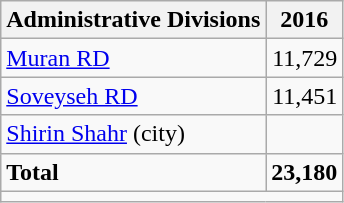<table class="wikitable">
<tr>
<th>Administrative Divisions</th>
<th>2016</th>
</tr>
<tr>
<td><a href='#'>Muran RD</a></td>
<td style="text-align: right;">11,729</td>
</tr>
<tr>
<td><a href='#'>Soveyseh RD</a></td>
<td style="text-align: right;">11,451</td>
</tr>
<tr>
<td><a href='#'>Shirin Shahr</a> (city)</td>
<td style="text-align: right;"></td>
</tr>
<tr>
<td><strong>Total</strong></td>
<td style="text-align: right;"><strong>23,180</strong></td>
</tr>
<tr>
<td colspan=2></td>
</tr>
</table>
